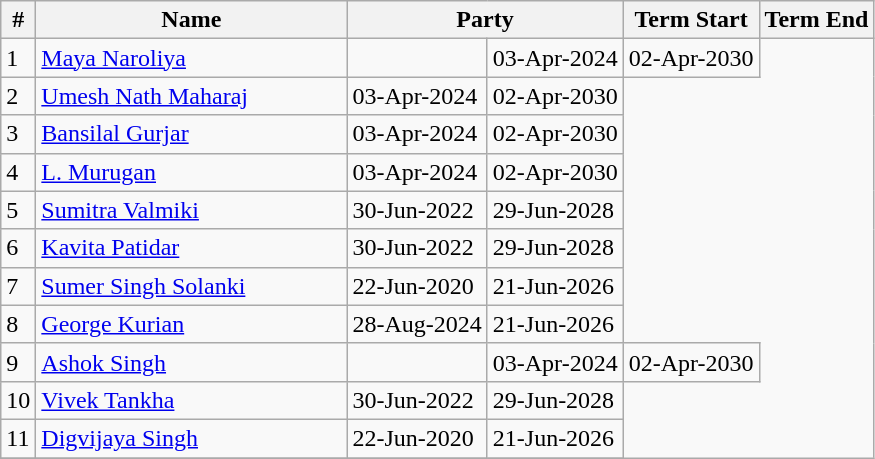<table class="wikitable sortable">
<tr>
<th>#</th>
<th style="width:200px">Name</th>
<th colspan="2">Party</th>
<th>Term Start</th>
<th>Term End</th>
</tr>
<tr>
<td>1</td>
<td><a href='#'>Maya Naroliya</a></td>
<td></td>
<td>03-Apr-2024</td>
<td>02-Apr-2030</td>
</tr>
<tr>
<td>2</td>
<td><a href='#'>Umesh Nath Maharaj</a></td>
<td>03-Apr-2024</td>
<td>02-Apr-2030</td>
</tr>
<tr>
<td>3</td>
<td><a href='#'>Bansilal Gurjar</a></td>
<td>03-Apr-2024</td>
<td>02-Apr-2030</td>
</tr>
<tr>
<td>4</td>
<td><a href='#'>L. Murugan</a></td>
<td>03-Apr-2024</td>
<td>02-Apr-2030</td>
</tr>
<tr>
<td>5</td>
<td><a href='#'>Sumitra Valmiki</a></td>
<td>30-Jun-2022</td>
<td>29-Jun-2028</td>
</tr>
<tr>
<td>6</td>
<td><a href='#'>Kavita Patidar</a></td>
<td>30-Jun-2022</td>
<td>29-Jun-2028</td>
</tr>
<tr>
<td>7</td>
<td><a href='#'>Sumer Singh Solanki</a></td>
<td>22-Jun-2020</td>
<td>21-Jun-2026</td>
</tr>
<tr>
<td>8</td>
<td><a href='#'>George Kurian</a></td>
<td>28-Aug-2024</td>
<td>21-Jun-2026</td>
</tr>
<tr>
<td>9</td>
<td><a href='#'>Ashok Singh</a></td>
<td></td>
<td>03-Apr-2024</td>
<td>02-Apr-2030</td>
</tr>
<tr>
<td>10</td>
<td><a href='#'>Vivek Tankha</a></td>
<td>30-Jun-2022</td>
<td>29-Jun-2028</td>
</tr>
<tr>
<td>11</td>
<td><a href='#'>Digvijaya Singh</a></td>
<td>22-Jun-2020</td>
<td>21-Jun-2026</td>
</tr>
<tr>
</tr>
</table>
